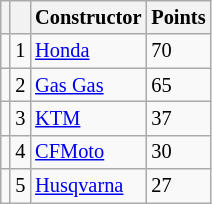<table class="wikitable" style="font-size: 85%;">
<tr>
<th></th>
<th></th>
<th>Constructor</th>
<th>Points</th>
</tr>
<tr>
<td></td>
<td align=center>1</td>
<td> <a href='#'>Honda</a></td>
<td align=left>70</td>
</tr>
<tr>
<td></td>
<td align=center>2</td>
<td> <a href='#'>Gas Gas</a></td>
<td align=left>65</td>
</tr>
<tr>
<td></td>
<td align=center>3</td>
<td> <a href='#'>KTM</a></td>
<td align=left>37</td>
</tr>
<tr>
<td></td>
<td align=center>4</td>
<td> <a href='#'>CFMoto</a></td>
<td align=left>30</td>
</tr>
<tr>
<td></td>
<td align=center>5</td>
<td> <a href='#'>Husqvarna</a></td>
<td align=left>27</td>
</tr>
</table>
